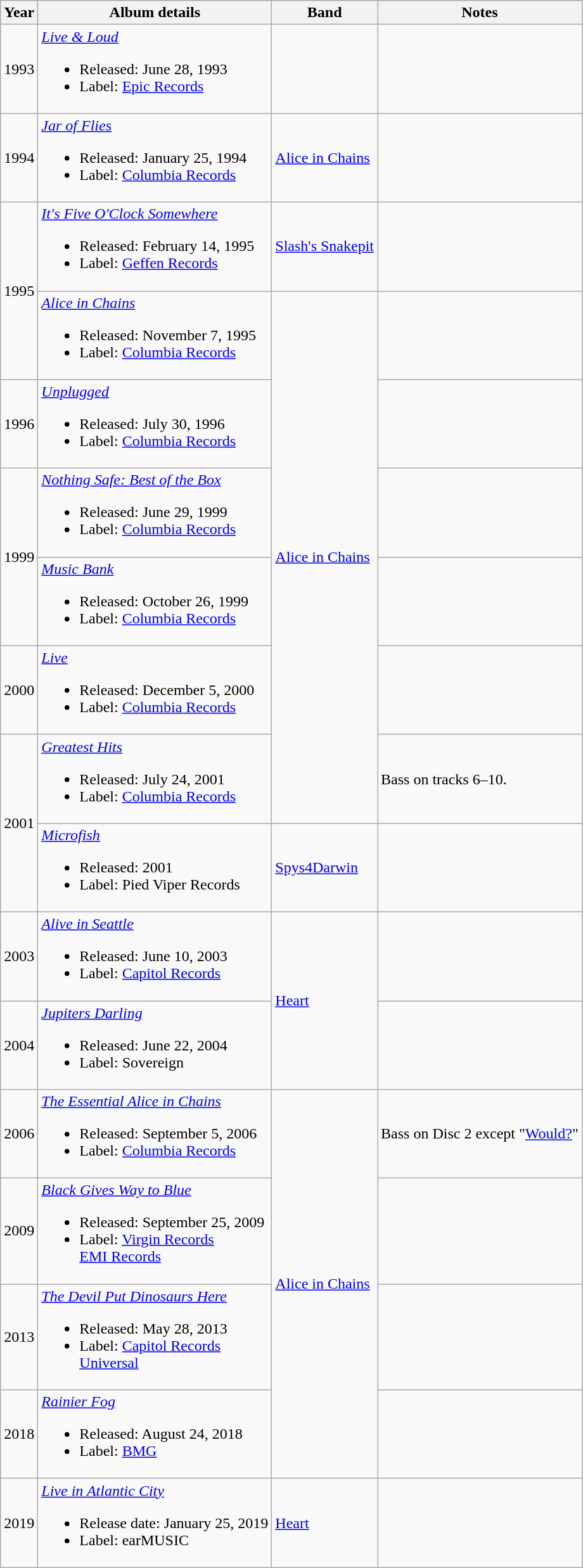<table class="wikitable">
<tr>
<th>Year</th>
<th>Album details</th>
<th>Band</th>
<th>Notes</th>
</tr>
<tr>
<td>1993</td>
<td><em><a href='#'>Live & Loud</a></em><br><ul><li>Released: June 28, 1993</li><li>Label: <a href='#'>Epic Records</a></li></ul></td>
<td></td>
</tr>
<tr>
<td>1994</td>
<td><em><a href='#'>Jar of Flies</a></em><br><ul><li>Released: January 25, 1994</li><li>Label: <a href='#'>Columbia Records</a></li></ul></td>
<td><a href='#'>Alice in Chains</a></td>
<td></td>
</tr>
<tr>
<td rowspan=2>1995</td>
<td><em><a href='#'>It's Five O'Clock Somewhere</a></em><br><ul><li>Released: February 14, 1995</li><li>Label: <a href='#'>Geffen Records</a></li></ul></td>
<td><a href='#'>Slash's Snakepit</a></td>
<td></td>
</tr>
<tr>
<td><em><a href='#'>Alice in Chains</a></em><br><ul><li>Released: November 7, 1995</li><li>Label: <a href='#'>Columbia Records</a></li></ul></td>
<td rowspan=6><a href='#'>Alice in Chains</a></td>
<td></td>
</tr>
<tr>
<td>1996</td>
<td><em><a href='#'>Unplugged</a></em><br><ul><li>Released: July 30, 1996</li><li>Label: <a href='#'>Columbia Records</a></li></ul></td>
<td></td>
</tr>
<tr>
<td rowspan=2>1999</td>
<td><em><a href='#'>Nothing Safe: Best of the Box</a></em><br><ul><li>Released: June 29, 1999</li><li>Label: <a href='#'>Columbia Records</a></li></ul></td>
<td></td>
</tr>
<tr>
<td><em><a href='#'>Music Bank</a></em><br><ul><li>Released: October 26, 1999</li><li>Label: <a href='#'>Columbia Records</a></li></ul></td>
<td></td>
</tr>
<tr>
<td>2000</td>
<td><em><a href='#'>Live</a></em><br><ul><li>Released: December 5, 2000</li><li>Label: <a href='#'>Columbia Records</a></li></ul></td>
<td></td>
</tr>
<tr>
<td rowspan=2>2001</td>
<td><em><a href='#'>Greatest Hits</a></em><br><ul><li>Released: July 24, 2001</li><li>Label: <a href='#'>Columbia Records</a></li></ul></td>
<td>Bass on tracks 6–10.</td>
</tr>
<tr>
<td><em><a href='#'>Microfish</a></em><br><ul><li>Released: 2001</li><li>Label: Pied Viper Records</li></ul></td>
<td><a href='#'>Spys4Darwin</a></td>
<td></td>
</tr>
<tr>
<td>2003</td>
<td><em><a href='#'>Alive in Seattle</a></em><br><ul><li>Released: June 10, 2003</li><li>Label: <a href='#'>Capitol Records</a></li></ul></td>
<td rowspan=2><a href='#'>Heart</a></td>
<td></td>
</tr>
<tr>
<td>2004</td>
<td><em><a href='#'>Jupiters Darling</a></em><br><ul><li>Released: June 22, 2004</li><li>Label: Sovereign</li></ul></td>
<td></td>
</tr>
<tr>
<td>2006</td>
<td><em><a href='#'>The Essential Alice in Chains</a></em><br><ul><li>Released: September 5, 2006</li><li>Label: <a href='#'>Columbia Records</a></li></ul></td>
<td rowspan=4><a href='#'>Alice in Chains</a></td>
<td>Bass on Disc 2 except "<a href='#'>Would?</a>"</td>
</tr>
<tr>
<td>2009</td>
<td><em><a href='#'>Black Gives Way to Blue</a></em><br><ul><li>Released: September 25, 2009</li><li>Label: <a href='#'>Virgin Records</a><br><a href='#'>EMI Records</a></li></ul></td>
<td></td>
</tr>
<tr>
<td>2013</td>
<td><em><a href='#'>The Devil Put Dinosaurs Here</a></em><br><ul><li>Released: May 28, 2013</li><li>Label: <a href='#'>Capitol Records</a><br><a href='#'>Universal</a></li></ul></td>
<td></td>
</tr>
<tr>
<td>2018</td>
<td><em><a href='#'>Rainier Fog</a></em><br><ul><li>Released: August 24, 2018</li><li>Label: <a href='#'>BMG</a></li></ul></td>
<td></td>
</tr>
<tr>
<td>2019</td>
<td><em><a href='#'>Live in Atlantic City</a></em><br><ul><li>Release date: January 25, 2019</li><li>Label: earMUSIC</li></ul></td>
<td><a href='#'>Heart</a></td>
<td></td>
</tr>
</table>
